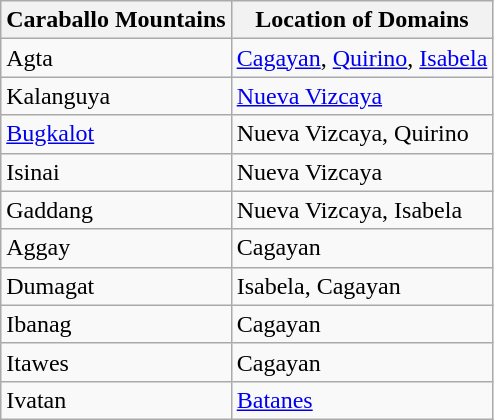<table class="wikitable">
<tr>
<th>Caraballo Mountains</th>
<th>Location of Domains</th>
</tr>
<tr>
<td>Agta</td>
<td><a href='#'>Cagayan</a>, <a href='#'>Quirino</a>, <a href='#'>Isabela</a></td>
</tr>
<tr>
<td>Kalanguya</td>
<td><a href='#'>Nueva Vizcaya</a></td>
</tr>
<tr>
<td><a href='#'>Bugkalot</a></td>
<td>Nueva Vizcaya, Quirino</td>
</tr>
<tr>
<td>Isinai</td>
<td>Nueva Vizcaya</td>
</tr>
<tr>
<td>Gaddang</td>
<td>Nueva Vizcaya, Isabela</td>
</tr>
<tr>
<td>Aggay</td>
<td>Cagayan</td>
</tr>
<tr>
<td>Dumagat</td>
<td>Isabela, Cagayan</td>
</tr>
<tr>
<td>Ibanag</td>
<td>Cagayan</td>
</tr>
<tr>
<td>Itawes</td>
<td>Cagayan</td>
</tr>
<tr>
<td>Ivatan</td>
<td><a href='#'>Batanes</a></td>
</tr>
</table>
